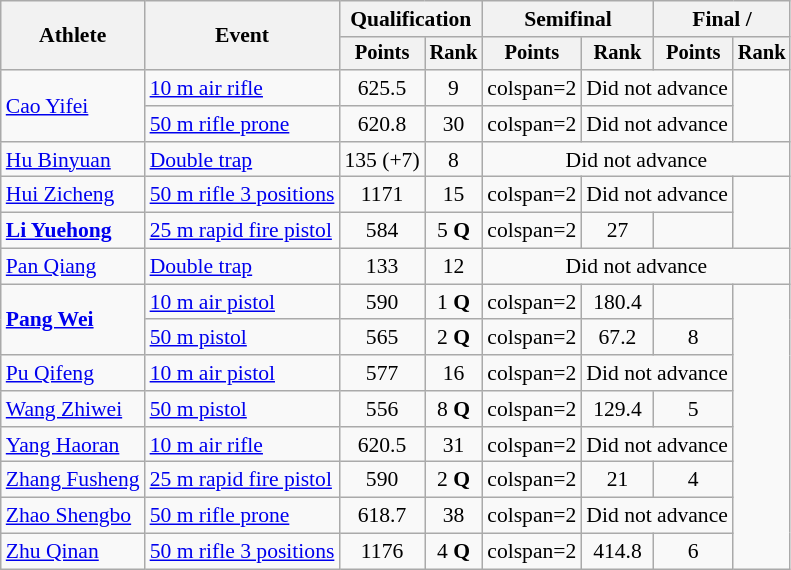<table class="wikitable" style="font-size:90%">
<tr>
<th rowspan="2">Athlete</th>
<th rowspan="2">Event</th>
<th colspan=2>Qualification</th>
<th colspan=2>Semifinal</th>
<th colspan=2>Final / </th>
</tr>
<tr style="font-size:95%">
<th>Points</th>
<th>Rank</th>
<th>Points</th>
<th>Rank</th>
<th>Points</th>
<th>Rank</th>
</tr>
<tr align=center>
<td align=left rowspan=2><a href='#'>Cao Yifei</a></td>
<td align=left><a href='#'>10 m air rifle</a></td>
<td>625.5</td>
<td>9</td>
<td>colspan=2 </td>
<td colspan=2>Did not advance</td>
</tr>
<tr align=center>
<td align=left><a href='#'>50 m rifle prone</a></td>
<td>620.8</td>
<td>30</td>
<td>colspan=2 </td>
<td colspan=2>Did not advance</td>
</tr>
<tr align=center>
<td align=left><a href='#'>Hu Binyuan</a></td>
<td align=left><a href='#'>Double trap</a></td>
<td>135 (+7)</td>
<td>8</td>
<td colspan=4>Did not advance</td>
</tr>
<tr align=center>
<td align=left><a href='#'>Hui Zicheng</a></td>
<td align=left><a href='#'>50 m rifle 3 positions</a></td>
<td>1171</td>
<td>15</td>
<td>colspan=2 </td>
<td colspan=2>Did not advance</td>
</tr>
<tr align=center>
<td align=left><strong><a href='#'>Li Yuehong</a></strong></td>
<td align=left><a href='#'>25 m rapid fire pistol</a></td>
<td>584</td>
<td>5 <strong>Q</strong></td>
<td>colspan=2 </td>
<td>27</td>
<td></td>
</tr>
<tr align=center>
<td align=left><a href='#'>Pan Qiang</a></td>
<td align=left><a href='#'>Double trap</a></td>
<td>133</td>
<td>12</td>
<td colspan=4>Did not advance</td>
</tr>
<tr align=center>
<td align=left rowspan=2><strong><a href='#'>Pang Wei</a></strong></td>
<td align=left><a href='#'>10 m air pistol</a></td>
<td>590</td>
<td>1 <strong>Q</strong></td>
<td>colspan=2 </td>
<td>180.4</td>
<td></td>
</tr>
<tr align=center>
<td align=left><a href='#'>50 m pistol</a></td>
<td>565</td>
<td>2 <strong>Q</strong></td>
<td>colspan=2 </td>
<td>67.2</td>
<td>8</td>
</tr>
<tr align=center>
<td align=left><a href='#'>Pu Qifeng</a></td>
<td align=left><a href='#'>10 m air pistol</a></td>
<td>577</td>
<td>16</td>
<td>colspan=2 </td>
<td colspan=2>Did not advance</td>
</tr>
<tr align=center>
<td align=left><a href='#'>Wang Zhiwei</a></td>
<td align=left><a href='#'>50 m pistol</a></td>
<td>556</td>
<td>8 <strong>Q</strong></td>
<td>colspan=2 </td>
<td>129.4</td>
<td>5</td>
</tr>
<tr align=center>
<td align=left><a href='#'>Yang Haoran</a></td>
<td align=left><a href='#'>10 m air rifle</a></td>
<td>620.5</td>
<td>31</td>
<td>colspan=2 </td>
<td colspan=2>Did not advance</td>
</tr>
<tr align=center>
<td align=left><a href='#'>Zhang Fusheng</a></td>
<td align=left><a href='#'>25 m rapid fire pistol</a></td>
<td>590</td>
<td>2 <strong>Q</strong></td>
<td>colspan=2 </td>
<td>21</td>
<td>4</td>
</tr>
<tr align=center>
<td align=left><a href='#'>Zhao Shengbo</a></td>
<td align=left><a href='#'>50 m rifle prone</a></td>
<td>618.7</td>
<td>38</td>
<td>colspan=2 </td>
<td colspan=2>Did not advance</td>
</tr>
<tr align=center>
<td align=left><a href='#'>Zhu Qinan</a></td>
<td align=left><a href='#'>50 m rifle 3 positions</a></td>
<td>1176</td>
<td>4 <strong>Q</strong></td>
<td>colspan=2 </td>
<td>414.8</td>
<td>6</td>
</tr>
</table>
